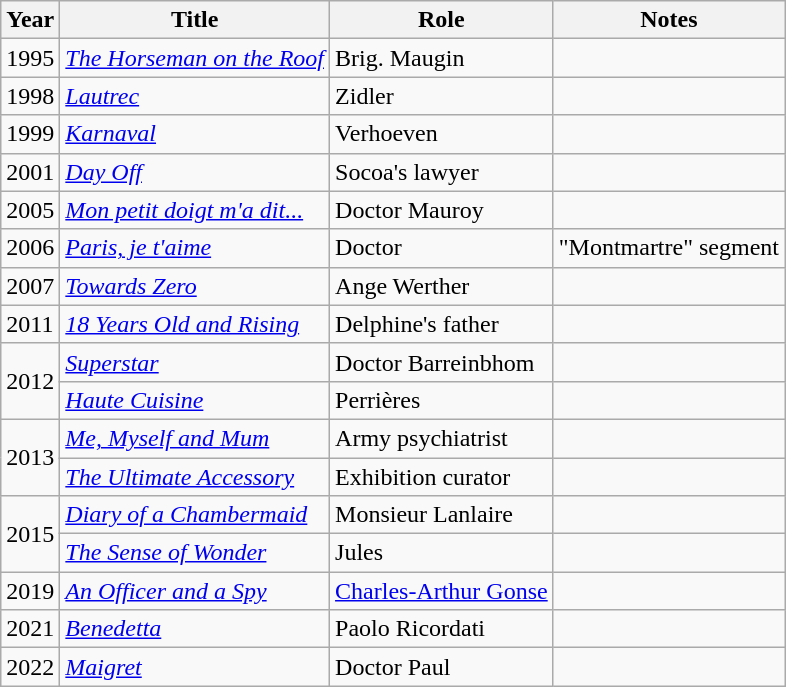<table class="wikitable sortable">
<tr>
<th>Year</th>
<th>Title</th>
<th>Role</th>
<th class="unsortable">Notes</th>
</tr>
<tr>
<td>1995</td>
<td><em><a href='#'>The Horseman on the Roof</a></em></td>
<td>Brig. Maugin</td>
<td></td>
</tr>
<tr>
<td>1998</td>
<td><em><a href='#'>Lautrec</a></em></td>
<td>Zidler</td>
<td></td>
</tr>
<tr>
<td>1999</td>
<td><em><a href='#'>Karnaval</a></em></td>
<td>Verhoeven</td>
<td></td>
</tr>
<tr>
<td>2001</td>
<td><em><a href='#'>Day Off</a></em></td>
<td>Socoa's lawyer</td>
<td></td>
</tr>
<tr>
<td>2005</td>
<td><em><a href='#'>Mon petit doigt m'a dit...</a></em></td>
<td>Doctor Mauroy</td>
<td></td>
</tr>
<tr>
<td>2006</td>
<td><em><a href='#'>Paris, je t'aime</a></em></td>
<td>Doctor</td>
<td>"Montmartre" segment</td>
</tr>
<tr>
<td>2007</td>
<td><em><a href='#'>Towards Zero</a></em></td>
<td>Ange Werther</td>
<td></td>
</tr>
<tr>
<td>2011</td>
<td><em><a href='#'>18 Years Old and Rising</a></em></td>
<td>Delphine's father</td>
<td></td>
</tr>
<tr>
<td rowspan=2>2012</td>
<td><em><a href='#'>Superstar</a></em></td>
<td>Doctor Barreinbhom</td>
<td></td>
</tr>
<tr>
<td><em><a href='#'>Haute Cuisine</a></em></td>
<td>Perrières</td>
<td></td>
</tr>
<tr>
<td rowspan=2>2013</td>
<td><em><a href='#'>Me, Myself and Mum</a></em></td>
<td>Army psychiatrist</td>
<td></td>
</tr>
<tr>
<td><em><a href='#'>The Ultimate Accessory</a></em></td>
<td>Exhibition curator</td>
<td></td>
</tr>
<tr>
<td rowspan=2>2015</td>
<td><em><a href='#'>Diary of a Chambermaid</a></em></td>
<td>Monsieur Lanlaire</td>
<td></td>
</tr>
<tr>
<td><em><a href='#'>The Sense of Wonder</a></em></td>
<td>Jules</td>
<td></td>
</tr>
<tr>
<td>2019</td>
<td><em><a href='#'>An Officer and a Spy</a></em></td>
<td><a href='#'>Charles-Arthur Gonse</a></td>
<td></td>
</tr>
<tr>
<td>2021</td>
<td><em><a href='#'>Benedetta</a></em></td>
<td>Paolo Ricordati</td>
<td></td>
</tr>
<tr>
<td>2022</td>
<td><em><a href='#'>Maigret</a></em></td>
<td>Doctor Paul</td>
<td></td>
</tr>
</table>
